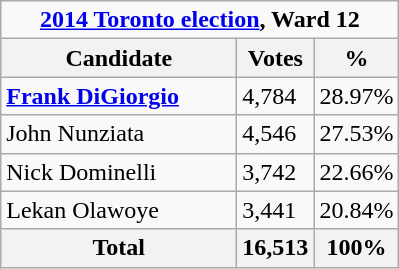<table class="wikitable">
<tr>
<td Colspan="3" align="center"><strong><a href='#'>2014 Toronto election</a>, Ward 12</strong></td>
</tr>
<tr>
<th width="150px">Candidate</th>
<th>Votes</th>
<th>%</th>
</tr>
<tr>
<td><strong><a href='#'>Frank DiGiorgio</a></strong></td>
<td>4,784</td>
<td>28.97%</td>
</tr>
<tr>
<td>John Nunziata</td>
<td>4,546</td>
<td>27.53%</td>
</tr>
<tr>
<td>Nick Dominelli</td>
<td>3,742</td>
<td>22.66%</td>
</tr>
<tr>
<td>Lekan Olawoye</td>
<td>3,441</td>
<td>20.84%</td>
</tr>
<tr>
<th>Total</th>
<th>16,513</th>
<th>100%</th>
</tr>
</table>
